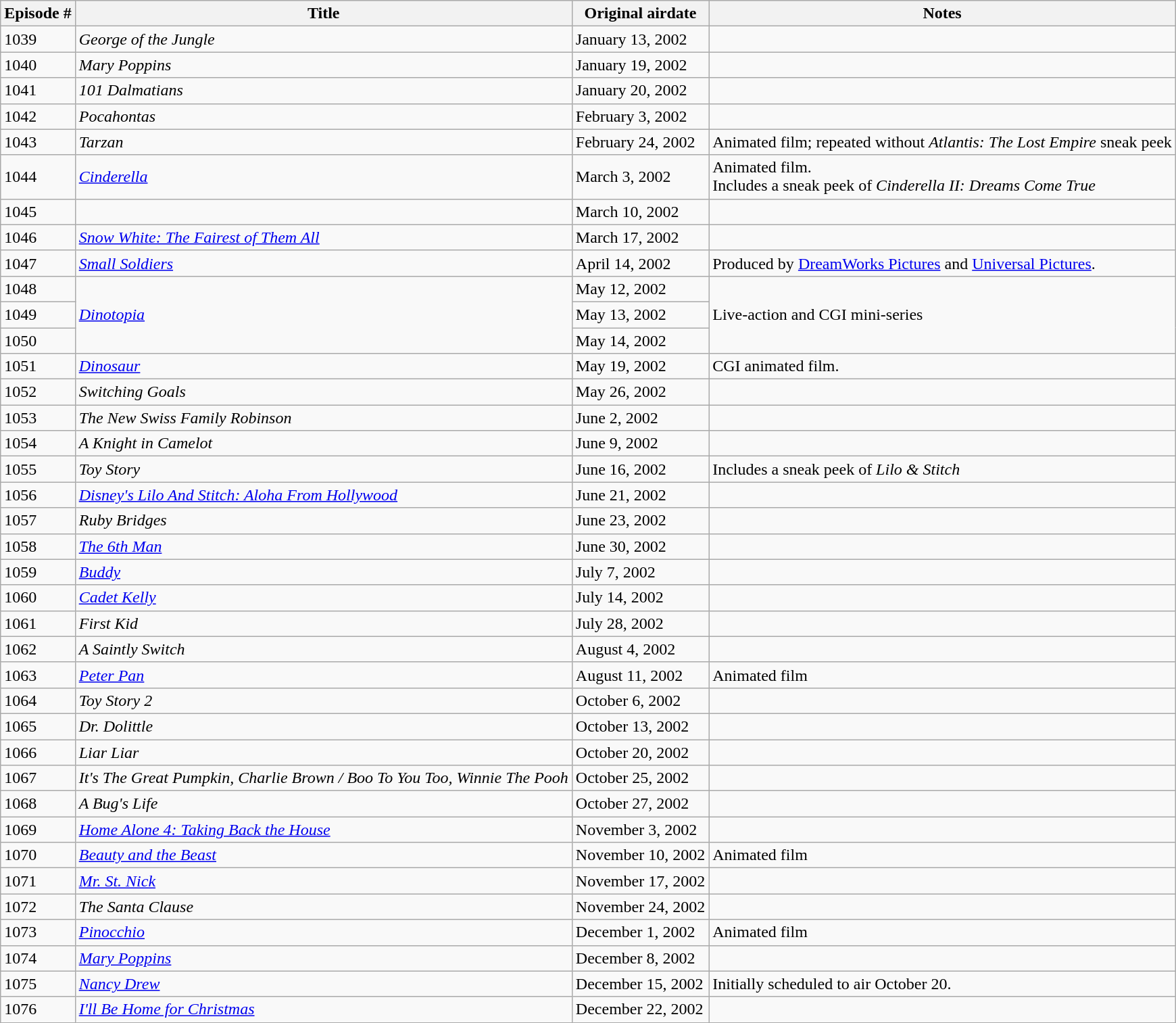<table class="wikitable sortable">
<tr>
<th>Episode #</th>
<th>Title</th>
<th>Original airdate</th>
<th>Notes</th>
</tr>
<tr>
<td>1039</td>
<td><em>George of the Jungle</em></td>
<td>January 13, 2002</td>
<td></td>
</tr>
<tr>
<td>1040</td>
<td><em>Mary Poppins</em></td>
<td>January 19, 2002</td>
<td></td>
</tr>
<tr>
<td>1041</td>
<td><em>101 Dalmatians</em></td>
<td>January 20, 2002</td>
<td></td>
</tr>
<tr>
<td>1042</td>
<td><em>Pocahontas</em></td>
<td>February 3, 2002</td>
<td></td>
</tr>
<tr>
<td>1043</td>
<td><em>Tarzan</em></td>
<td>February 24, 2002</td>
<td>Animated film; repeated without <em>Atlantis: The Lost Empire</em> sneak peek</td>
</tr>
<tr>
<td>1044</td>
<td><em><a href='#'>Cinderella</a></em></td>
<td>March 3, 2002</td>
<td>Animated film.<br>Includes a sneak peek of <em>Cinderella II: Dreams Come True</em></td>
</tr>
<tr>
<td>1045</td>
<td><em></em></td>
<td>March 10, 2002</td>
<td></td>
</tr>
<tr>
<td>1046</td>
<td><em><a href='#'>Snow White: The Fairest of Them All</a></em></td>
<td>March 17, 2002</td>
<td></td>
</tr>
<tr>
<td>1047</td>
<td><em><a href='#'>Small Soldiers</a></em></td>
<td>April 14, 2002</td>
<td>Produced by <a href='#'>DreamWorks Pictures</a> and <a href='#'>Universal Pictures</a>.</td>
</tr>
<tr>
<td>1048</td>
<td rowspan="3"><em><a href='#'>Dinotopia</a></em></td>
<td>May 12, 2002</td>
<td rowspan="3">Live-action and CGI mini-series</td>
</tr>
<tr>
<td>1049</td>
<td>May 13, 2002</td>
</tr>
<tr>
<td>1050</td>
<td>May 14, 2002</td>
</tr>
<tr>
<td>1051</td>
<td><em><a href='#'>Dinosaur</a></em></td>
<td>May 19, 2002</td>
<td>CGI animated film.</td>
</tr>
<tr>
<td>1052</td>
<td><em>Switching Goals</em></td>
<td>May 26, 2002</td>
<td></td>
</tr>
<tr>
<td>1053</td>
<td><em>The New Swiss Family Robinson</em></td>
<td>June 2, 2002</td>
<td></td>
</tr>
<tr>
<td>1054</td>
<td><em>A Knight in Camelot</em></td>
<td>June 9, 2002</td>
<td></td>
</tr>
<tr>
<td>1055</td>
<td><em>Toy Story</em></td>
<td>June 16, 2002</td>
<td>Includes a sneak peek of <em>Lilo & Stitch</em></td>
</tr>
<tr>
<td>1056</td>
<td><em><a href='#'>Disney's Lilo And Stitch: Aloha From Hollywood</a></em></td>
<td>June 21, 2002</td>
<td></td>
</tr>
<tr>
<td>1057</td>
<td><em>Ruby Bridges</em></td>
<td>June 23, 2002</td>
<td></td>
</tr>
<tr>
<td>1058</td>
<td><em><a href='#'>The 6th Man</a></em></td>
<td>June 30, 2002</td>
<td></td>
</tr>
<tr>
<td>1059</td>
<td><em><a href='#'>Buddy</a></em></td>
<td>July 7, 2002</td>
<td></td>
</tr>
<tr>
<td>1060</td>
<td><em><a href='#'>Cadet Kelly</a></em></td>
<td>July 14, 2002</td>
<td></td>
</tr>
<tr>
<td>1061</td>
<td><em>First Kid</em></td>
<td>July 28, 2002</td>
<td></td>
</tr>
<tr>
<td>1062</td>
<td><em>A Saintly Switch</em></td>
<td>August 4, 2002</td>
<td></td>
</tr>
<tr>
<td>1063</td>
<td><em><a href='#'>Peter Pan</a></em></td>
<td>August 11, 2002</td>
<td>Animated film</td>
</tr>
<tr>
<td>1064</td>
<td><em>Toy Story 2</em></td>
<td>October 6, 2002</td>
<td></td>
</tr>
<tr>
<td>1065</td>
<td><em>Dr. Dolittle</em></td>
<td>October 13, 2002</td>
<td></td>
</tr>
<tr>
<td>1066</td>
<td><em>Liar Liar</em></td>
<td>October 20, 2002</td>
<td></td>
</tr>
<tr>
<td>1067</td>
<td><em>It's The Great Pumpkin, Charlie Brown / Boo To You Too, Winnie The Pooh</em></td>
<td>October 25, 2002</td>
<td></td>
</tr>
<tr>
<td>1068</td>
<td><em>A Bug's Life</em></td>
<td>October 27, 2002</td>
<td></td>
</tr>
<tr>
<td>1069</td>
<td><em><a href='#'>Home Alone 4: Taking Back the House</a></em></td>
<td>November 3, 2002</td>
<td></td>
</tr>
<tr>
<td>1070</td>
<td><em><a href='#'>Beauty and the Beast</a></em></td>
<td>November 10, 2002</td>
<td>Animated film</td>
</tr>
<tr>
<td>1071</td>
<td><em><a href='#'>Mr. St. Nick</a></em></td>
<td>November 17, 2002</td>
<td></td>
</tr>
<tr>
<td>1072</td>
<td><em>The Santa Clause</em></td>
<td>November 24, 2002</td>
<td></td>
</tr>
<tr>
<td>1073</td>
<td><em><a href='#'>Pinocchio</a></em></td>
<td>December 1, 2002</td>
<td>Animated film</td>
</tr>
<tr>
<td>1074</td>
<td><em><a href='#'>Mary Poppins</a></em></td>
<td>December 8, 2002</td>
<td></td>
</tr>
<tr>
<td>1075</td>
<td><em><a href='#'>Nancy Drew</a></em></td>
<td>December 15, 2002</td>
<td>Initially scheduled to air October 20.</td>
</tr>
<tr>
<td>1076</td>
<td><em><a href='#'>I'll Be Home for Christmas</a></em></td>
<td>December 22, 2002</td>
<td></td>
</tr>
</table>
